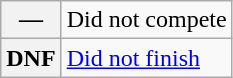<table class="wikitable">
<tr>
<th scope="row">—</th>
<td>Did not compete</td>
</tr>
<tr>
<th scope="row">DNF</th>
<td><a href='#'>Did not finish</a></td>
</tr>
</table>
